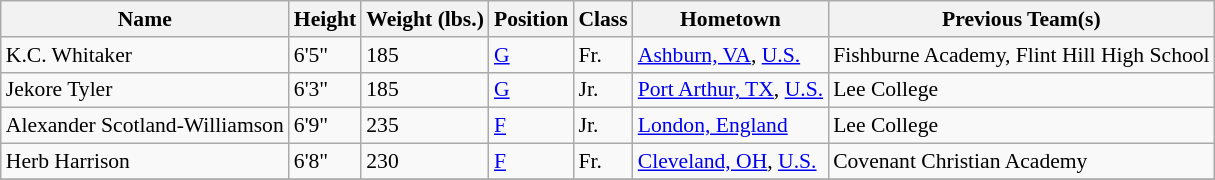<table class="wikitable" style="font-size: 90%">
<tr>
<th>Name</th>
<th>Height</th>
<th>Weight (lbs.)</th>
<th>Position</th>
<th>Class</th>
<th>Hometown</th>
<th>Previous Team(s)</th>
</tr>
<tr>
<td>K.C. Whitaker</td>
<td>6'5"</td>
<td>185</td>
<td><a href='#'>G</a></td>
<td>Fr.</td>
<td><a href='#'>Ashburn, VA</a>, <a href='#'>U.S.</a></td>
<td>Fishburne Academy, Flint Hill High School</td>
</tr>
<tr>
<td>Jekore Tyler</td>
<td>6'3"</td>
<td>185</td>
<td><a href='#'>G</a></td>
<td>Jr.</td>
<td><a href='#'>Port Arthur, TX</a>, <a href='#'>U.S.</a></td>
<td>Lee College</td>
</tr>
<tr>
<td>Alexander Scotland-Williamson</td>
<td>6'9"</td>
<td>235</td>
<td><a href='#'>F</a></td>
<td>Jr.</td>
<td><a href='#'>London, England</a></td>
<td>Lee College</td>
</tr>
<tr>
<td>Herb Harrison</td>
<td>6'8"</td>
<td>230</td>
<td><a href='#'>F</a></td>
<td>Fr.</td>
<td><a href='#'>Cleveland, OH</a>, <a href='#'>U.S.</a></td>
<td>Covenant Christian Academy</td>
</tr>
<tr>
</tr>
</table>
